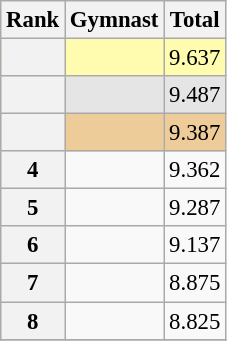<table class="wikitable sortable" style="text-align:center; font-size:95%">
<tr>
<th scope=col>Rank</th>
<th scope=col>Gymnast</th>
<th scope=col>Total</th>
</tr>
<tr bgcolor=fffcaf>
<th scope=row style="text-align:center"></th>
<td align=left></td>
<td>9.637</td>
</tr>
<tr bgcolor=e5e5e5>
<th scope=row style="text-align:center"></th>
<td align=left></td>
<td>9.487</td>
</tr>
<tr bgcolor=eecc99>
<th scope=row style="text-align:center"></th>
<td align=left></td>
<td>9.387</td>
</tr>
<tr>
<th scope=row style="text-align:center">4</th>
<td align=left></td>
<td>9.362</td>
</tr>
<tr>
<th scope=row style="text-align:center">5</th>
<td align=left></td>
<td>9.287</td>
</tr>
<tr>
<th scope=row style="text-align:center">6</th>
<td align=left></td>
<td>9.137</td>
</tr>
<tr>
<th scope=row style="text-align:center">7</th>
<td align=left></td>
<td>8.875</td>
</tr>
<tr>
<th scope=row style="text-align:center">8</th>
<td align=left></td>
<td>8.825</td>
</tr>
<tr>
</tr>
</table>
